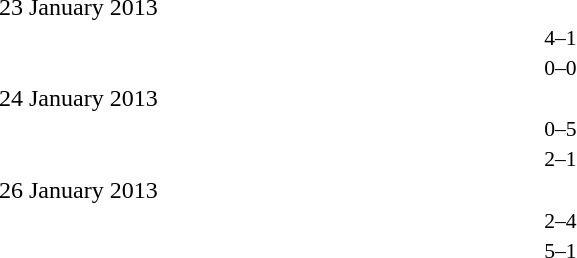<table style="width:70%;" cellspacing="1">
<tr>
<th width=35%></th>
<th width=15%></th>
<th></th>
</tr>
<tr>
<td>23 January 2013</td>
</tr>
<tr style=font-size:90%>
<td align=right><strong></strong></td>
<td align=center>4–1</td>
<td><strong></strong></td>
</tr>
<tr style=font-size:90%>
<td align=right><strong></strong></td>
<td align=center>0–0</td>
<td><strong></strong></td>
</tr>
<tr>
<td>24 January 2013</td>
</tr>
<tr style=font-size:90%>
<td align=right><strong></strong></td>
<td align=center>0–5</td>
<td><strong></strong></td>
</tr>
<tr style=font-size:90%>
<td align=right><strong></strong></td>
<td align=center>2–1</td>
<td><strong></strong></td>
</tr>
<tr>
<td>26 January 2013</td>
</tr>
<tr style=font-size:90%>
<td align=right><strong></strong></td>
<td align=center>2–4</td>
<td><strong></strong></td>
</tr>
<tr style=font-size:90%>
<td align=right><strong></strong></td>
<td align=center>5–1</td>
<td><strong></strong></td>
</tr>
</table>
